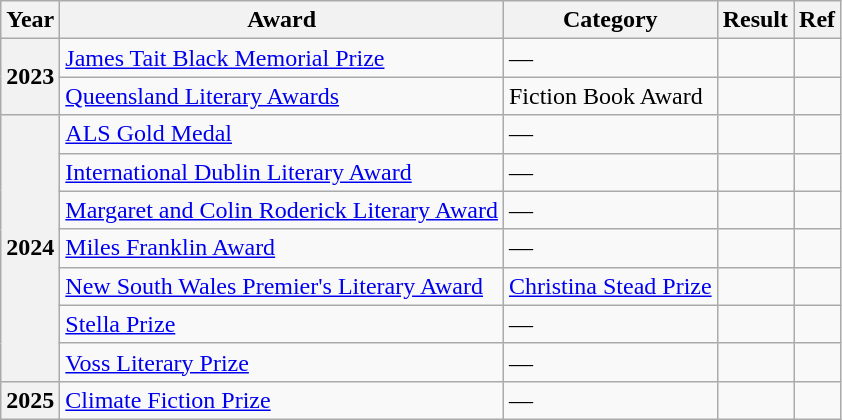<table class="wikitable sortable">
<tr>
<th>Year</th>
<th>Award</th>
<th>Category</th>
<th>Result</th>
<th>Ref</th>
</tr>
<tr>
<th rowspan="2">2023</th>
<td><a href='#'>James Tait Black Memorial Prize</a></td>
<td>—</td>
<td></td>
<td></td>
</tr>
<tr>
<td><a href='#'>Queensland Literary Awards</a></td>
<td>Fiction Book Award</td>
<td></td>
<td></td>
</tr>
<tr>
<th rowspan="7">2024</th>
<td><a href='#'>ALS Gold Medal</a></td>
<td>—</td>
<td></td>
<td></td>
</tr>
<tr>
<td><a href='#'>International Dublin Literary Award</a></td>
<td>—</td>
<td></td>
<td></td>
</tr>
<tr>
<td><a href='#'>Margaret and Colin Roderick Literary Award</a></td>
<td>—</td>
<td></td>
<td></td>
</tr>
<tr>
<td><a href='#'>Miles Franklin Award</a></td>
<td>—</td>
<td></td>
<td></td>
</tr>
<tr>
<td><a href='#'>New South Wales Premier's Literary Award</a></td>
<td><a href='#'>Christina Stead Prize</a></td>
<td></td>
<td></td>
</tr>
<tr>
<td><a href='#'>Stella Prize</a></td>
<td>—</td>
<td></td>
<td></td>
</tr>
<tr>
<td><a href='#'>Voss Literary Prize</a></td>
<td>—</td>
<td></td>
<td></td>
</tr>
<tr>
<th>2025</th>
<td><a href='#'>Climate Fiction Prize</a></td>
<td>—</td>
<td></td>
<td></td>
</tr>
</table>
